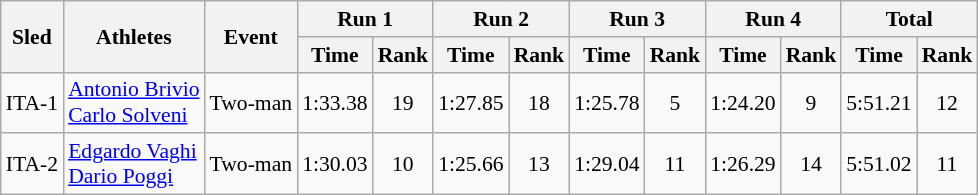<table class="wikitable" border="1" style="font-size:90%">
<tr>
<th rowspan="2">Sled</th>
<th rowspan="2">Athletes</th>
<th rowspan="2">Event</th>
<th colspan="2">Run 1</th>
<th colspan="2">Run 2</th>
<th colspan="2">Run 3</th>
<th colspan="2">Run 4</th>
<th colspan="2">Total</th>
</tr>
<tr>
<th>Time</th>
<th>Rank</th>
<th>Time</th>
<th>Rank</th>
<th>Time</th>
<th>Rank</th>
<th>Time</th>
<th>Rank</th>
<th>Time</th>
<th>Rank</th>
</tr>
<tr>
<td align="center">ITA-1</td>
<td><a href='#'>Antonio Brivio</a><br><a href='#'>Carlo Solveni</a></td>
<td>Two-man</td>
<td align="center">1:33.38</td>
<td align="center">19</td>
<td align="center">1:27.85</td>
<td align="center">18</td>
<td align="center">1:25.78</td>
<td align="center">5</td>
<td align="center">1:24.20</td>
<td align="center">9</td>
<td align="center">5:51.21</td>
<td align="center">12</td>
</tr>
<tr>
<td align="center">ITA-2</td>
<td><a href='#'>Edgardo Vaghi</a><br><a href='#'>Dario Poggi</a></td>
<td>Two-man</td>
<td align="center">1:30.03</td>
<td align="center">10</td>
<td align="center">1:25.66</td>
<td align="center">13</td>
<td align="center">1:29.04</td>
<td align="center">11</td>
<td align="center">1:26.29</td>
<td align="center">14</td>
<td align="center">5:51.02</td>
<td align="center">11</td>
</tr>
</table>
